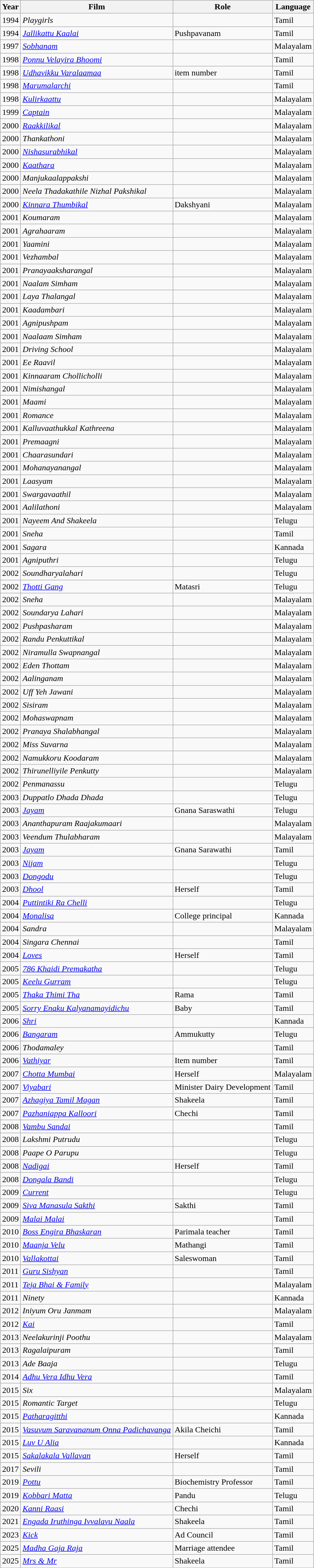<table class="wikitable sortable">
<tr>
<th>Year</th>
<th>Film</th>
<th>Role</th>
<th>Language</th>
</tr>
<tr>
<td>1994</td>
<td><em>Playgirls</em></td>
<td></td>
<td>Tamil</td>
</tr>
<tr>
<td>1994</td>
<td><em><a href='#'>Jallikattu Kaalai</a></em></td>
<td>Pushpavanam</td>
<td>Tamil</td>
</tr>
<tr>
<td>1997</td>
<td><em><a href='#'>Sobhanam</a></em></td>
<td></td>
<td>Malayalam</td>
</tr>
<tr>
<td>1998</td>
<td><em><a href='#'>Ponnu Velayira Bhoomi</a></em></td>
<td></td>
<td>Tamil</td>
</tr>
<tr>
<td>1998</td>
<td><em><a href='#'>Udhavikku Varalaamaa</a></em></td>
<td>item number</td>
<td>Tamil</td>
</tr>
<tr>
<td>1998</td>
<td><em><a href='#'>Marumalarchi</a></em></td>
<td></td>
<td>Tamil</td>
</tr>
<tr>
<td>1998</td>
<td><em><a href='#'>Kulirkaattu</a></em></td>
<td></td>
<td>Malayalam</td>
</tr>
<tr>
<td>1999</td>
<td><em><a href='#'>Captain</a></em></td>
<td></td>
<td>Malayalam</td>
</tr>
<tr>
<td>2000</td>
<td><em><a href='#'>Raakkilikal</a></em></td>
<td></td>
<td>Malayalam</td>
</tr>
<tr>
<td>2000</td>
<td><em>Thankathoni</em></td>
<td></td>
<td>Malayalam</td>
</tr>
<tr>
<td>2000</td>
<td><em><a href='#'>Nishasurabhikal</a></em></td>
<td></td>
<td>Malayalam</td>
</tr>
<tr>
<td>2000</td>
<td><em><a href='#'>Kaathara</a></em></td>
<td></td>
<td>Malayalam</td>
</tr>
<tr>
<td>2000</td>
<td><em>Manjukaalappakshi</em></td>
<td></td>
<td>Malayalam</td>
</tr>
<tr>
<td>2000</td>
<td><em>Neela Thadakathile Nizhal Pakshikal</em></td>
<td></td>
<td>Malayalam</td>
</tr>
<tr>
<td>2000</td>
<td><em><a href='#'>Kinnara Thumbikal</a></em></td>
<td>Dakshyani</td>
<td>Malayalam</td>
</tr>
<tr>
<td>2001</td>
<td><em>Koumaram</em></td>
<td></td>
<td>Malayalam</td>
</tr>
<tr>
<td>2001</td>
<td><em>Agrahaaram</em></td>
<td></td>
<td>Malayalam</td>
</tr>
<tr>
<td>2001</td>
<td><em>Yaamini</em></td>
<td></td>
<td>Malayalam</td>
</tr>
<tr>
<td>2001</td>
<td><em>Vezhambal</em></td>
<td></td>
<td>Malayalam</td>
</tr>
<tr>
<td>2001</td>
<td><em>Pranayaaksharangal</em></td>
<td></td>
<td>Malayalam</td>
</tr>
<tr>
<td>2001</td>
<td><em>Naalam Simham</em></td>
<td></td>
<td>Malayalam</td>
</tr>
<tr>
<td>2001</td>
<td><em>Laya Thalangal</em></td>
<td></td>
<td>Malayalam</td>
</tr>
<tr>
<td>2001</td>
<td><em>Kaadambari</em></td>
<td></td>
<td>Malayalam</td>
</tr>
<tr>
<td>2001</td>
<td><em>Agnipushpam</em></td>
<td></td>
<td>Malayalam</td>
</tr>
<tr>
<td>2001</td>
<td><em>Naalaam Simham</em></td>
<td></td>
<td>Malayalam</td>
</tr>
<tr>
<td>2001</td>
<td><em>Driving School</em></td>
<td></td>
<td>Malayalam</td>
</tr>
<tr>
<td>2001</td>
<td><em>Ee Raavil</em></td>
<td></td>
<td>Malayalam</td>
</tr>
<tr>
<td>2001</td>
<td><em>Kinnaaram Chollicholli</em></td>
<td></td>
<td>Malayalam</td>
</tr>
<tr>
<td>2001</td>
<td><em>Nimishangal</em></td>
<td></td>
<td>Malayalam</td>
</tr>
<tr>
<td>2001</td>
<td><em>Maami</em></td>
<td></td>
<td>Malayalam</td>
</tr>
<tr>
<td>2001</td>
<td><em>Romance</em></td>
<td></td>
<td>Malayalam</td>
</tr>
<tr>
<td>2001</td>
<td><em>Kalluvaathukkal Kathreena</em></td>
<td></td>
<td>Malayalam</td>
</tr>
<tr>
<td>2001</td>
<td><em>Premaagni</em></td>
<td></td>
<td>Malayalam</td>
</tr>
<tr>
<td>2001</td>
<td><em>Chaarasundari</em></td>
<td></td>
<td>Malayalam</td>
</tr>
<tr>
<td>2001</td>
<td><em>Mohanayanangal</em></td>
<td></td>
<td>Malayalam</td>
</tr>
<tr>
<td>2001</td>
<td><em>Laasyam</em></td>
<td></td>
<td>Malayalam</td>
</tr>
<tr>
<td>2001</td>
<td><em>Swargavaathil</em></td>
<td></td>
<td>Malayalam</td>
</tr>
<tr>
<td>2001</td>
<td><em>Aalilathoni</em></td>
<td></td>
<td>Malayalam</td>
</tr>
<tr>
<td>2001</td>
<td><em>Nayeem And Shakeela</em></td>
<td></td>
<td>Telugu</td>
</tr>
<tr>
<td>2001</td>
<td><em>Sneha</em></td>
<td></td>
<td>Tamil</td>
</tr>
<tr>
<td>2001</td>
<td><em>Sagara</em></td>
<td></td>
<td>Kannada</td>
</tr>
<tr>
<td>2001</td>
<td><em>Agniputhri</em></td>
<td></td>
<td>Telugu</td>
</tr>
<tr>
<td>2002</td>
<td><em>Soundharyalahari</em></td>
<td></td>
<td>Telugu</td>
</tr>
<tr>
<td>2002</td>
<td><em><a href='#'>Thotti Gang</a></em></td>
<td>Matasri</td>
<td>Telugu</td>
</tr>
<tr>
<td>2002</td>
<td><em>Sneha</em></td>
<td></td>
<td>Malayalam</td>
</tr>
<tr>
<td>2002</td>
<td><em>Soundarya Lahari</em></td>
<td></td>
<td>Malayalam</td>
</tr>
<tr>
<td>2002</td>
<td><em>Pushpasharam</em></td>
<td></td>
<td>Malayalam</td>
</tr>
<tr>
<td>2002</td>
<td><em>Randu Penkuttikal</em></td>
<td></td>
<td>Malayalam</td>
</tr>
<tr>
<td>2002</td>
<td><em>Niramulla Swapnangal</em></td>
<td></td>
<td>Malayalam</td>
</tr>
<tr>
<td>2002</td>
<td><em>Eden Thottam</em></td>
<td></td>
<td>Malayalam</td>
</tr>
<tr>
<td>2002</td>
<td><em>Aalinganam</em></td>
<td></td>
<td>Malayalam</td>
</tr>
<tr>
<td>2002</td>
<td><em>Uff Yeh Jawani</em></td>
<td></td>
<td>Malayalam</td>
</tr>
<tr>
<td>2002</td>
<td><em>Sisiram</em></td>
<td></td>
<td>Malayalam</td>
</tr>
<tr>
<td>2002</td>
<td><em>Mohaswapnam</em></td>
<td></td>
<td>Malayalam</td>
</tr>
<tr>
<td>2002</td>
<td><em>Pranaya Shalabhangal</em></td>
<td></td>
<td>Malayalam</td>
</tr>
<tr>
<td>2002</td>
<td><em>Miss Suvarna</em></td>
<td></td>
<td>Malayalam</td>
</tr>
<tr>
<td>2002</td>
<td><em>Namukkoru Koodaram</em></td>
<td></td>
<td>Malayalam</td>
</tr>
<tr>
<td>2002</td>
<td><em>Thirunelliyile Penkutty</em></td>
<td></td>
<td>Malayalam</td>
</tr>
<tr>
<td>2002</td>
<td><em>Penmanassu</em></td>
<td></td>
<td>Telugu</td>
</tr>
<tr>
<td>2003</td>
<td><em>Duppatlo Dhada Dhada</em></td>
<td></td>
<td>Telugu</td>
</tr>
<tr>
<td>2003</td>
<td><em><a href='#'>Jayam</a></em></td>
<td>Gnana Saraswathi</td>
<td>Telugu</td>
</tr>
<tr>
<td>2003</td>
<td><em>Ananthapuram Raajakumaari</em></td>
<td></td>
<td>Malayalam</td>
</tr>
<tr>
<td>2003</td>
<td><em>Veendum Thulabharam</em></td>
<td></td>
<td>Malayalam</td>
</tr>
<tr>
<td>2003</td>
<td><em><a href='#'>Jayam</a></em></td>
<td>Gnana Sarawathi</td>
<td>Tamil</td>
</tr>
<tr>
<td>2003</td>
<td><em><a href='#'>Nijam</a></em></td>
<td></td>
<td>Telugu</td>
</tr>
<tr>
<td>2003</td>
<td><em><a href='#'>Dongodu</a></em></td>
<td></td>
<td>Telugu</td>
</tr>
<tr>
<td>2003</td>
<td><em><a href='#'>Dhool</a></em></td>
<td>Herself</td>
<td>Tamil</td>
</tr>
<tr>
<td>2004</td>
<td><em><a href='#'>Puttintiki Ra Chelli</a></em></td>
<td></td>
<td>Telugu</td>
</tr>
<tr>
<td>2004</td>
<td><em><a href='#'>Monalisa</a></em></td>
<td>College principal</td>
<td>Kannada</td>
</tr>
<tr>
<td>2004</td>
<td><em>Sandra</em></td>
<td></td>
<td>Malayalam</td>
</tr>
<tr>
<td>2004</td>
<td><em>Singara Chennai</em></td>
<td></td>
<td>Tamil</td>
</tr>
<tr>
<td>2004</td>
<td><em><a href='#'>Loves</a></em></td>
<td>Herself</td>
<td>Tamil</td>
</tr>
<tr>
<td>2005</td>
<td><em><a href='#'>786 Khaidi Premakatha</a></em></td>
<td></td>
<td>Telugu</td>
</tr>
<tr>
<td>2005</td>
<td><em><a href='#'>Keelu Gurram</a></em></td>
<td></td>
<td>Telugu</td>
</tr>
<tr>
<td>2005</td>
<td><em><a href='#'>Thaka Thimi Tha</a></em></td>
<td>Rama</td>
<td>Tamil</td>
</tr>
<tr>
<td>2005</td>
<td><em><a href='#'>Sorry Enaku Kalyanamayidichu</a></em></td>
<td>Baby</td>
<td>Tamil</td>
</tr>
<tr>
<td>2006</td>
<td><em><a href='#'>Shri</a></em></td>
<td></td>
<td>Kannada</td>
</tr>
<tr>
<td>2006</td>
<td><em><a href='#'>Bangaram</a></em></td>
<td>Ammukutty</td>
<td>Telugu</td>
</tr>
<tr>
<td>2006</td>
<td><em>Thodamaley</em></td>
<td></td>
<td>Tamil</td>
</tr>
<tr>
<td>2006</td>
<td><em><a href='#'>Vathiyar</a></em></td>
<td>Item number</td>
<td>Tamil</td>
</tr>
<tr>
<td>2007</td>
<td><em><a href='#'>Chotta Mumbai</a></em></td>
<td>Herself</td>
<td>Malayalam</td>
</tr>
<tr>
<td>2007</td>
<td><em><a href='#'>Viyabari</a></em></td>
<td>Minister Dairy Development</td>
<td>Tamil</td>
</tr>
<tr>
<td>2007</td>
<td><em><a href='#'>Azhagiya Tamil Magan</a></em></td>
<td>Shakeela</td>
<td>Tamil</td>
</tr>
<tr>
<td>2007</td>
<td><em><a href='#'>Pazhaniappa Kalloori</a></em></td>
<td>Chechi</td>
<td>Tamil</td>
</tr>
<tr>
<td>2008</td>
<td><em><a href='#'>Vambu Sandai</a></em></td>
<td></td>
<td>Tamil</td>
</tr>
<tr>
<td>2008</td>
<td><em>Lakshmi Putrudu</em></td>
<td></td>
<td>Telugu</td>
</tr>
<tr>
<td>2008</td>
<td><em>Paape O Parupu</em></td>
<td></td>
<td>Telugu</td>
</tr>
<tr>
<td>2008</td>
<td><em><a href='#'>Nadigai</a></em></td>
<td>Herself</td>
<td>Tamil</td>
</tr>
<tr>
<td>2008</td>
<td><em><a href='#'>Dongala Bandi</a></em></td>
<td></td>
<td>Telugu</td>
</tr>
<tr>
<td>2009</td>
<td><em><a href='#'>Current</a></em></td>
<td></td>
<td>Telugu</td>
</tr>
<tr>
<td>2009</td>
<td><em><a href='#'>Siva Manasula Sakthi</a></em></td>
<td>Sakthi</td>
<td>Tamil</td>
</tr>
<tr>
<td>2009</td>
<td><em><a href='#'>Malai Malai</a></em></td>
<td></td>
<td>Tamil</td>
</tr>
<tr>
<td>2010</td>
<td><em><a href='#'>Boss Engira Bhaskaran</a></em></td>
<td>Parimala teacher</td>
<td>Tamil</td>
</tr>
<tr>
<td>2010</td>
<td><em><a href='#'>Maanja Velu</a></em></td>
<td>Mathangi</td>
<td>Tamil</td>
</tr>
<tr>
<td>2010</td>
<td><em><a href='#'>Vallakottai</a></em></td>
<td>Saleswoman</td>
<td>Tamil</td>
</tr>
<tr>
<td>2011</td>
<td><em><a href='#'>Guru Sishyan</a></em></td>
<td></td>
<td>Tamil</td>
</tr>
<tr>
<td>2011</td>
<td><em><a href='#'>Teja Bhai & Family</a></em></td>
<td></td>
<td>Malayalam</td>
</tr>
<tr>
<td>2011</td>
<td><em>Ninety</em></td>
<td></td>
<td>Kannada</td>
</tr>
<tr>
<td>2012</td>
<td><em>Iniyum Oru Janmam</em></td>
<td></td>
<td>Malayalam</td>
</tr>
<tr>
<td>2012</td>
<td><em><a href='#'>Kai</a></em></td>
<td></td>
<td>Tamil</td>
</tr>
<tr>
<td>2013</td>
<td><em>Neelakurinji Poothu</em></td>
<td></td>
<td>Malayalam</td>
</tr>
<tr>
<td>2013</td>
<td><em>Ragalaipuram</em></td>
<td></td>
<td>Tamil</td>
</tr>
<tr>
<td>2013</td>
<td><em>Ade Baaja</em></td>
<td></td>
<td>Telugu</td>
</tr>
<tr>
<td>2014</td>
<td><em><a href='#'>Adhu Vera Idhu Vera</a></em></td>
<td></td>
<td>Tamil</td>
</tr>
<tr>
<td>2015</td>
<td><em>Six</em></td>
<td></td>
<td>Malayalam</td>
</tr>
<tr>
<td>2015</td>
<td><em>Romantic Target</em></td>
<td></td>
<td>Telugu</td>
</tr>
<tr>
<td>2015</td>
<td><em><a href='#'>Patharagitthi</a></em></td>
<td></td>
<td>Kannada</td>
</tr>
<tr>
<td>2015</td>
<td><em><a href='#'>Vasuvum Saravananum Onna Padichavanga</a></em></td>
<td>Akila Cheichi</td>
<td>Tamil</td>
</tr>
<tr>
<td>2015</td>
<td><em><a href='#'>Luv U Alia</a></em></td>
<td></td>
<td>Kannada</td>
</tr>
<tr>
<td>2015</td>
<td><em><a href='#'>Sakalakala Vallavan</a></em></td>
<td>Herself</td>
<td>Tamil</td>
</tr>
<tr>
<td>2017</td>
<td><em>Sevili</em></td>
<td></td>
<td>Tamil</td>
</tr>
<tr>
<td>2019</td>
<td><em><a href='#'>Pottu</a></em></td>
<td>Biochemistry Professor</td>
<td>Tamil</td>
</tr>
<tr>
<td>2019</td>
<td><em><a href='#'>Kobbari Matta</a></em></td>
<td>Pandu</td>
<td>Telugu</td>
</tr>
<tr>
<td>2020</td>
<td><em><a href='#'>Kanni Raasi</a></em></td>
<td>Chechi</td>
<td>Tamil</td>
</tr>
<tr>
<td>2021</td>
<td><em><a href='#'>Engada Iruthinga Ivvalavu Naala</a></em></td>
<td>Shakeela</td>
<td>Tamil</td>
</tr>
<tr>
<td>2023</td>
<td><em><a href='#'>Kick</a></em></td>
<td>Ad Council</td>
<td>Tamil</td>
</tr>
<tr>
<td>2025</td>
<td><em><a href='#'>Madha Gaja Raja</a></em></td>
<td>Marriage attendee</td>
<td>Tamil</td>
</tr>
<tr>
<td>2025</td>
<td><em><a href='#'>Mrs & Mr</a></em></td>
<td>Shakeela</td>
<td>Tamil</td>
</tr>
<tr>
</tr>
</table>
